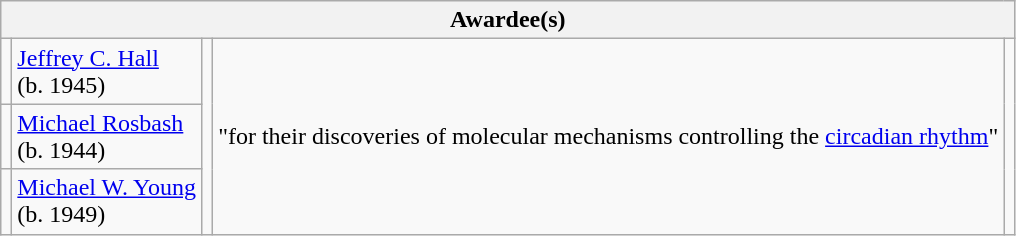<table class="wikitable">
<tr>
<th colspan="5">Awardee(s)</th>
</tr>
<tr>
<td></td>
<td><a href='#'>Jeffrey C. Hall</a><br>(b. 1945)</td>
<td rowspan="3"></td>
<td rowspan="3">"for their discoveries of molecular mechanisms controlling the <a href='#'>circadian rhythm</a>"</td>
<td rowspan="3"></td>
</tr>
<tr>
<td></td>
<td><a href='#'>Michael Rosbash</a><br>(b. 1944)</td>
</tr>
<tr>
<td></td>
<td><a href='#'>Michael W. Young</a><br>(b. 1949)</td>
</tr>
</table>
